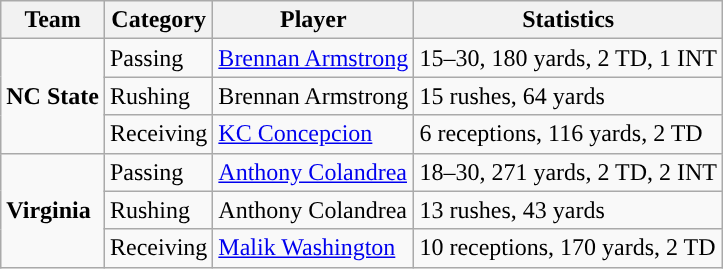<table class="wikitable" style="float: left;">
<tr>
<th>Team</th>
<th>Category</th>
<th>Player</th>
<th>Statistics</th>
</tr>
<tr>
<td rowspan=3><strong>NC State</strong></td>
<td>Passing</td>
<td><a href='#'>Brennan Armstrong</a></td>
<td>15–30, 180 yards, 2 TD, 1 INT</td>
</tr>
<tr>
<td>Rushing</td>
<td>Brennan Armstrong</td>
<td>15 rushes, 64 yards</td>
</tr>
<tr>
<td>Receiving</td>
<td><a href='#'>KC Concepcion</a></td>
<td>6 receptions, 116 yards, 2 TD</td>
</tr>
<tr>
<td rowspan=3><strong>Virginia</strong></td>
<td>Passing</td>
<td><a href='#'>Anthony Colandrea</a></td>
<td>18–30, 271 yards, 2 TD, 2 INT</td>
</tr>
<tr>
<td>Rushing</td>
<td>Anthony Colandrea</td>
<td>13 rushes, 43 yards</td>
</tr>
<tr>
<td>Receiving</td>
<td><a href='#'>Malik Washington</a></td>
<td>10 receptions, 170 yards, 2 TD</td>
</tr>
</table>
